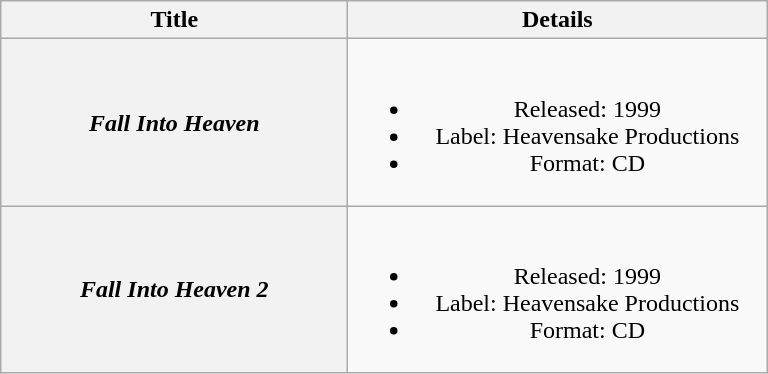<table class="wikitable plainrowheaders" style="text-align:center">
<tr>
<th scope="col" style="width:14em;">Title</th>
<th scope="col" style="width:17em;">Details</th>
</tr>
<tr>
<th scope="row"><em>Fall Into Heaven</em></th>
<td><br><ul><li>Released: 1999</li><li>Label: Heavensake Productions</li><li>Format: CD</li></ul></td>
</tr>
<tr>
<th scope="row"><em>Fall Into Heaven 2</em></th>
<td><br><ul><li>Released: 1999</li><li>Label: Heavensake Productions</li><li>Format: CD</li></ul></td>
</tr>
</table>
